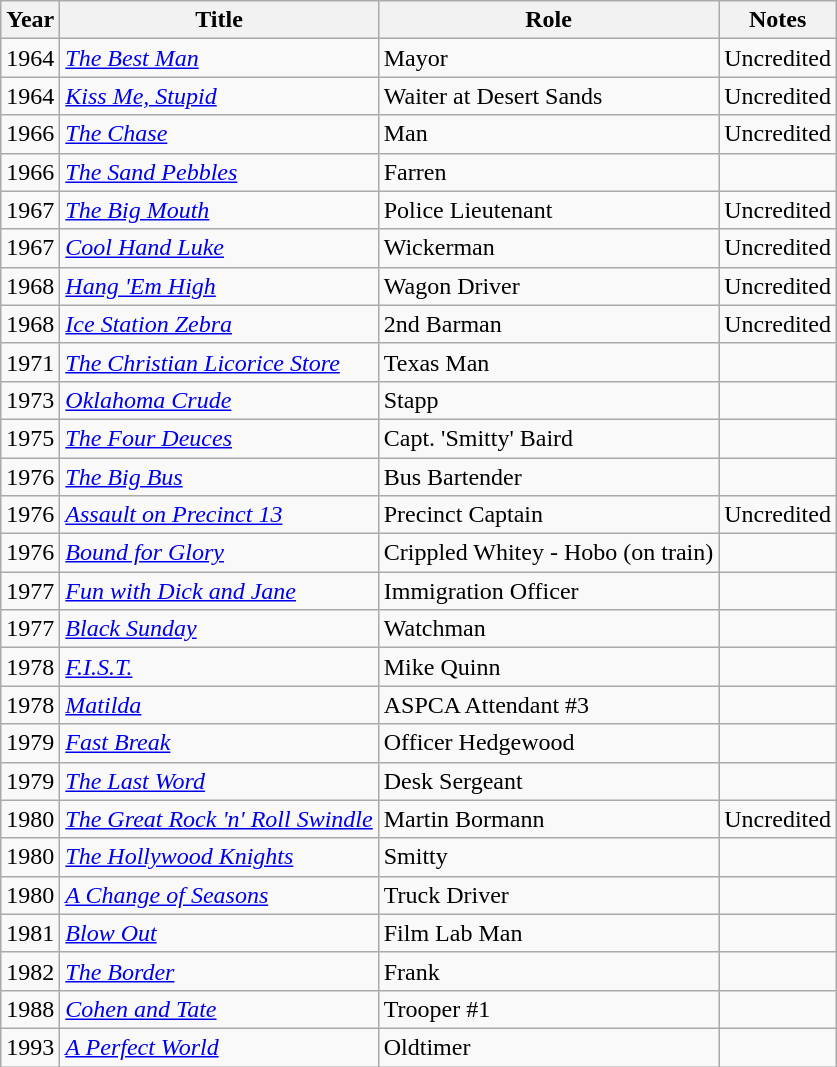<table class="wikitable">
<tr>
<th>Year</th>
<th>Title</th>
<th>Role</th>
<th>Notes</th>
</tr>
<tr>
<td>1964</td>
<td><em><a href='#'>The Best Man</a></em></td>
<td>Mayor</td>
<td>Uncredited</td>
</tr>
<tr>
<td>1964</td>
<td><em><a href='#'>Kiss Me, Stupid</a></em></td>
<td>Waiter at Desert Sands</td>
<td>Uncredited</td>
</tr>
<tr>
<td>1966</td>
<td><em><a href='#'>The Chase</a></em></td>
<td>Man</td>
<td>Uncredited</td>
</tr>
<tr>
<td>1966</td>
<td><em><a href='#'>The Sand Pebbles</a></em></td>
<td>Farren</td>
<td></td>
</tr>
<tr>
<td>1967</td>
<td><em><a href='#'>The Big Mouth</a></em></td>
<td>Police Lieutenant</td>
<td>Uncredited</td>
</tr>
<tr>
<td>1967</td>
<td><em><a href='#'>Cool Hand Luke</a></em></td>
<td>Wickerman</td>
<td>Uncredited</td>
</tr>
<tr>
<td>1968</td>
<td><em><a href='#'>Hang 'Em High</a></em></td>
<td>Wagon Driver</td>
<td>Uncredited</td>
</tr>
<tr>
<td>1968</td>
<td><em><a href='#'>Ice Station Zebra</a></em></td>
<td>2nd Barman</td>
<td>Uncredited</td>
</tr>
<tr>
<td>1971</td>
<td><em><a href='#'>The Christian Licorice Store</a></em></td>
<td>Texas Man</td>
<td></td>
</tr>
<tr>
<td>1973</td>
<td><em><a href='#'>Oklahoma Crude</a></em></td>
<td>Stapp</td>
<td></td>
</tr>
<tr>
<td>1975</td>
<td><em><a href='#'>The Four Deuces</a></em></td>
<td>Capt. 'Smitty' Baird</td>
<td></td>
</tr>
<tr>
<td>1976</td>
<td><em><a href='#'>The Big Bus</a></em></td>
<td>Bus Bartender</td>
<td></td>
</tr>
<tr>
<td>1976</td>
<td><em><a href='#'>Assault on Precinct 13</a></em></td>
<td>Precinct Captain</td>
<td>Uncredited</td>
</tr>
<tr>
<td>1976</td>
<td><em><a href='#'>Bound for Glory</a></em></td>
<td>Crippled Whitey - Hobo (on train)</td>
<td></td>
</tr>
<tr>
<td>1977</td>
<td><em><a href='#'>Fun with Dick and Jane</a></em></td>
<td>Immigration Officer</td>
<td></td>
</tr>
<tr>
<td>1977</td>
<td><em><a href='#'>Black Sunday</a></em></td>
<td>Watchman</td>
<td></td>
</tr>
<tr>
<td>1978</td>
<td><em><a href='#'>F.I.S.T.</a></em></td>
<td>Mike Quinn</td>
<td></td>
</tr>
<tr>
<td>1978</td>
<td><em><a href='#'>Matilda</a></em></td>
<td>ASPCA Attendant #3</td>
<td></td>
</tr>
<tr>
<td>1979</td>
<td><em><a href='#'>Fast Break</a></em></td>
<td>Officer Hedgewood</td>
<td></td>
</tr>
<tr>
<td>1979</td>
<td><em><a href='#'>The Last Word</a></em></td>
<td>Desk Sergeant</td>
<td></td>
</tr>
<tr>
<td>1980</td>
<td><em><a href='#'>The Great Rock 'n' Roll Swindle</a></em></td>
<td>Martin Bormann</td>
<td>Uncredited</td>
</tr>
<tr>
<td>1980</td>
<td><em><a href='#'>The Hollywood Knights</a></em></td>
<td>Smitty</td>
<td></td>
</tr>
<tr>
<td>1980</td>
<td><em><a href='#'>A Change of Seasons</a></em></td>
<td>Truck Driver</td>
<td></td>
</tr>
<tr>
<td>1981</td>
<td><em><a href='#'>Blow Out</a></em></td>
<td>Film Lab Man</td>
<td></td>
</tr>
<tr>
<td>1982</td>
<td><em><a href='#'>The Border</a></em></td>
<td>Frank</td>
<td></td>
</tr>
<tr>
<td>1988</td>
<td><em><a href='#'>Cohen and Tate</a></em></td>
<td>Trooper #1</td>
<td></td>
</tr>
<tr>
<td>1993</td>
<td><em><a href='#'>A Perfect World</a></em></td>
<td>Oldtimer</td>
<td></td>
</tr>
</table>
